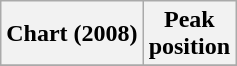<table class="wikitable plainrowheaders" style="text-align:center">
<tr>
<th>Chart (2008)</th>
<th>Peak<br>position</th>
</tr>
<tr>
</tr>
</table>
